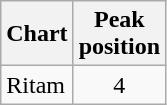<table class="wikitable">
<tr>
<th>Chart</th>
<th>Peak<br>position</th>
</tr>
<tr>
<td>Ritam</td>
<td align=center>4</td>
</tr>
</table>
